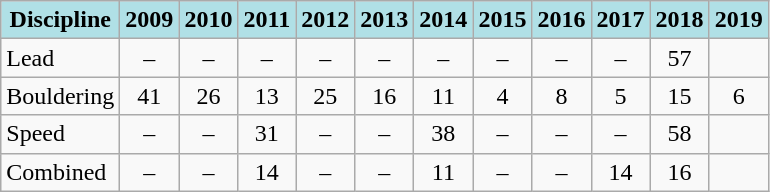<table class="wikitable" style="text-align: center">
<tr>
<th style="background: #b0e0e6;" scope=col>Discipline</th>
<th style="background: #b0e0e6" scope=col>2009</th>
<th style="background: #b0e0e6" scope=col>2010</th>
<th style="background: #b0e0e6" scope=col>2011</th>
<th style="background: #b0e0e6" scope=col>2012</th>
<th style="background: #b0e0e6" scope=col>2013</th>
<th style="background: #b0e0e6" scope=col>2014</th>
<th style="background: #b0e0e6" scope=col>2015</th>
<th style="background: #b0e0e6" scope=col>2016</th>
<th style="background: #b0e0e6" scope=col>2017</th>
<th style="background: #b0e0e6" scope=col>2018</th>
<th style="background: #b0e0e6" scope=col>2019</th>
</tr>
<tr>
<td align="left">Lead</td>
<td>–</td>
<td>–</td>
<td>–</td>
<td>–</td>
<td>–</td>
<td>–</td>
<td>–</td>
<td>–</td>
<td>–</td>
<td>57</td>
<td></td>
</tr>
<tr>
<td align="left">Bouldering</td>
<td>41</td>
<td>26</td>
<td>13</td>
<td>25</td>
<td>16</td>
<td>11</td>
<td>4</td>
<td>8</td>
<td>5</td>
<td>15</td>
<td>6</td>
</tr>
<tr>
<td align="left">Speed</td>
<td>–</td>
<td>–</td>
<td>31</td>
<td>–</td>
<td>–</td>
<td>38</td>
<td>–</td>
<td>–</td>
<td>–</td>
<td>58</td>
<td></td>
</tr>
<tr>
<td align="left">Combined</td>
<td>–</td>
<td>–</td>
<td>14</td>
<td>–</td>
<td>–</td>
<td>11</td>
<td>–</td>
<td>–</td>
<td>14</td>
<td>16</td>
<td></td>
</tr>
</table>
